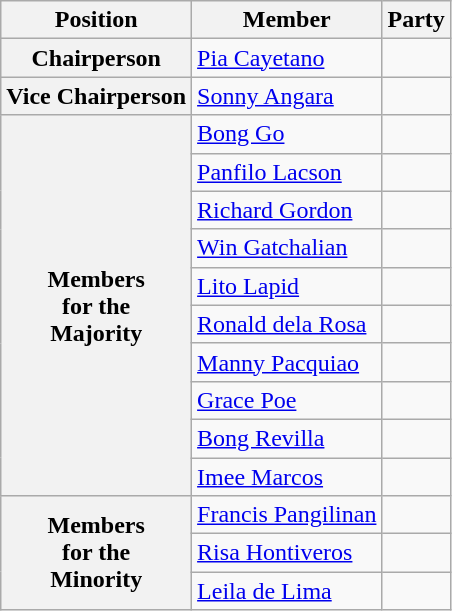<table class="wikitable">
<tr>
<th>Position</th>
<th>Member</th>
<th colspan="2">Party</th>
</tr>
<tr>
<th><strong>Chairperson</strong></th>
<td><a href='#'>Pia Cayetano</a></td>
<td></td>
</tr>
<tr>
<th><strong>Vice Chairperson</strong></th>
<td><a href='#'>Sonny Angara</a></td>
<td></td>
</tr>
<tr>
<th rowspan="10"><strong>Members</strong><br><strong>for the</strong><br><strong>Majority</strong></th>
<td><a href='#'>Bong Go</a></td>
<td></td>
</tr>
<tr>
<td><a href='#'>Panfilo Lacson</a></td>
<td></td>
</tr>
<tr>
<td><a href='#'>Richard Gordon</a></td>
<td></td>
</tr>
<tr>
<td><a href='#'>Win Gatchalian</a></td>
<td></td>
</tr>
<tr>
<td><a href='#'>Lito Lapid</a></td>
<td></td>
</tr>
<tr>
<td><a href='#'>Ronald dela Rosa</a></td>
<td></td>
</tr>
<tr>
<td><a href='#'>Manny Pacquiao</a></td>
<td></td>
</tr>
<tr>
<td><a href='#'>Grace Poe</a></td>
<td></td>
</tr>
<tr>
<td><a href='#'>Bong Revilla</a></td>
<td></td>
</tr>
<tr>
<td><a href='#'>Imee Marcos</a></td>
<td></td>
</tr>
<tr>
<th rowspan=3><strong>Members</strong><br><strong>for the</strong><br><strong>Minority</strong></th>
<td><a href='#'>Francis Pangilinan</a></td>
<td></td>
</tr>
<tr>
<td><a href='#'>Risa Hontiveros</a></td>
<td></td>
</tr>
<tr>
<td><a href='#'>Leila de Lima</a></td>
<td></td>
</tr>
</table>
